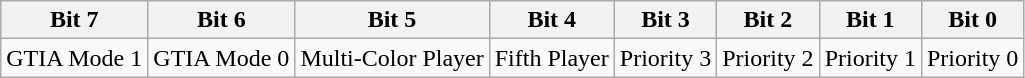<table class="wikitable">
<tr>
<th>Bit 7</th>
<th>Bit 6</th>
<th>Bit 5</th>
<th>Bit 4</th>
<th>Bit 3</th>
<th>Bit 2</th>
<th>Bit 1</th>
<th>Bit 0</th>
</tr>
<tr>
<td>GTIA Mode 1</td>
<td>GTIA Mode 0</td>
<td>Multi-Color Player</td>
<td>Fifth Player</td>
<td>Priority 3</td>
<td>Priority 2</td>
<td>Priority 1</td>
<td>Priority 0</td>
</tr>
</table>
